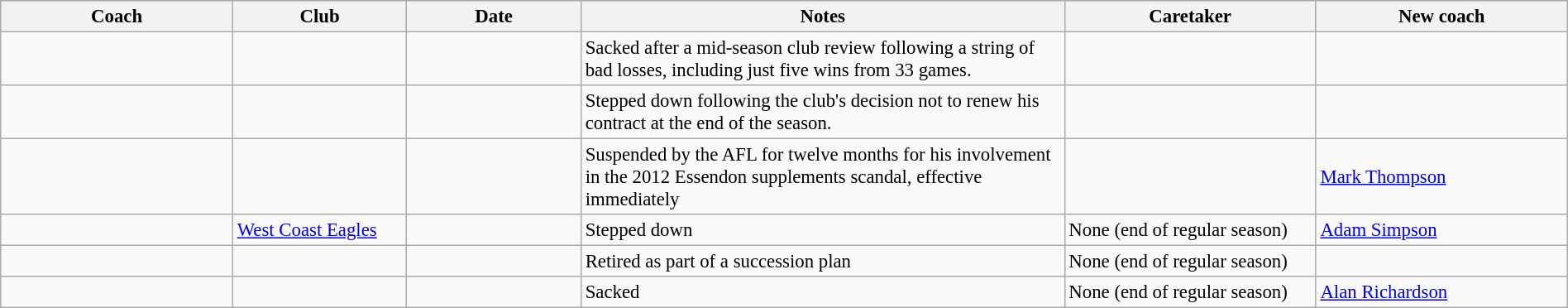<table class="wikitable sortable" style="text-align:left; font-size:95%; width:100%;">
<tr style="background:#C1D8FF;">
<th style="width:12%;">Coach</th>
<th width=9%>Club</th>
<th width=9%>Date</th>
<th style="width:25%;">Notes</th>
<th width=13%>Caretaker</th>
<th width=13%>New coach</th>
</tr>
<tr>
<td></td>
<td></td>
<td></td>
<td>Sacked after a mid-season club review following a string of bad losses, including just five wins from 33 games.</td>
<td></td>
<td></td>
</tr>
<tr>
<td></td>
<td></td>
<td></td>
<td>Stepped down following the club's decision not to renew his contract at the end of the season.</td>
<td></td>
<td></td>
</tr>
<tr>
<td></td>
<td></td>
<td></td>
<td>Suspended by the AFL for twelve months for his involvement in the 2012 Essendon supplements scandal, effective immediately</td>
<td></td>
<td><a href='#'>Mark Thompson</a></td>
</tr>
<tr>
<td></td>
<td><a href='#'>West Coast Eagles</a></td>
<td></td>
<td>Stepped down</td>
<td>None (end of regular season)</td>
<td><a href='#'>Adam Simpson</a></td>
</tr>
<tr>
<td></td>
<td></td>
<td></td>
<td>Retired as part of a succession plan</td>
<td>None (end of regular season)</td>
<td></td>
</tr>
<tr>
<td></td>
<td></td>
<td></td>
<td>Sacked</td>
<td>None (end of regular season)</td>
<td><a href='#'>Alan Richardson</a></td>
</tr>
</table>
